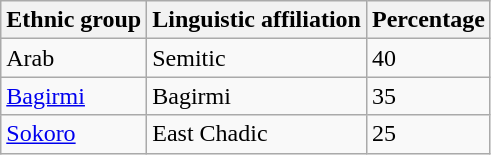<table class="wikitable">
<tr>
<th>Ethnic group</th>
<th>Linguistic affiliation</th>
<th>Percentage</th>
</tr>
<tr>
<td>Arab</td>
<td>Semitic</td>
<td>40</td>
</tr>
<tr>
<td><a href='#'>Bagirmi</a></td>
<td>Bagirmi</td>
<td>35</td>
</tr>
<tr>
<td><a href='#'>Sokoro</a></td>
<td>East Chadic</td>
<td>25</td>
</tr>
</table>
